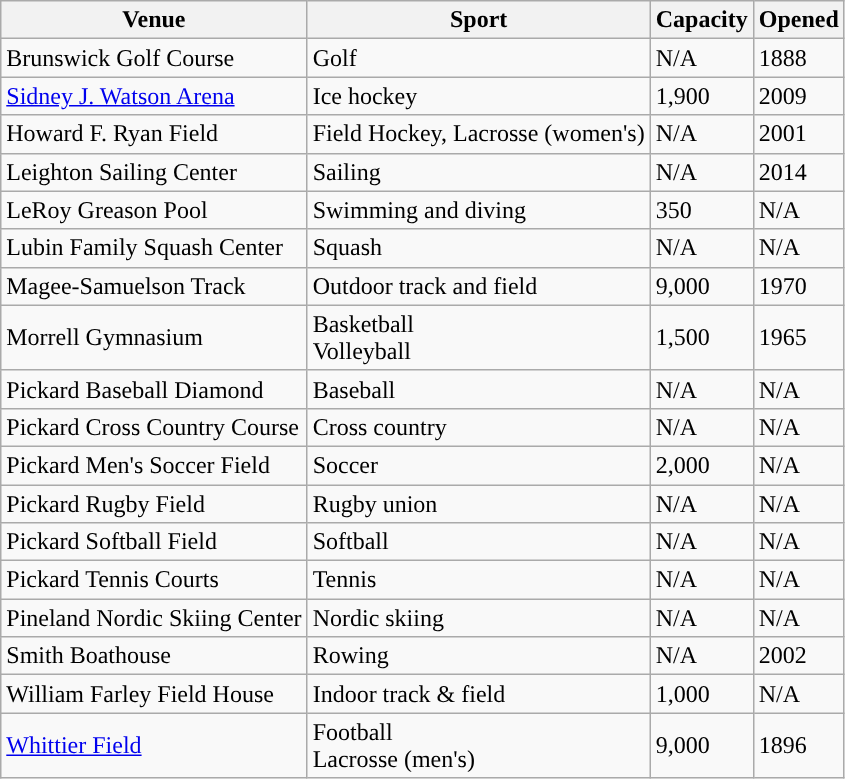<table class="sortable wikitable">
<tr>
<th width=px>Venue</th>
<th width=px>Sport</th>
<th width=px>Capacity</th>
<th width=px>Opened</th>
</tr>
<tr>
<td>Brunswick Golf Course</td>
<td>Golf</td>
<td>N/A</td>
<td>1888</td>
</tr>
<tr>
<td><a href='#'>Sidney J. Watson Arena</a></td>
<td>Ice hockey</td>
<td>1,900</td>
<td>2009</td>
</tr>
<tr>
<td>Howard F. Ryan Field</td>
<td>Field Hockey, Lacrosse (women's)</td>
<td>N/A</td>
<td>2001</td>
</tr>
<tr>
<td>Leighton Sailing Center</td>
<td>Sailing</td>
<td>N/A</td>
<td>2014</td>
</tr>
<tr>
<td>LeRoy Greason Pool</td>
<td>Swimming and diving</td>
<td>350</td>
<td>N/A</td>
</tr>
<tr>
<td>Lubin Family Squash Center</td>
<td>Squash</td>
<td>N/A</td>
<td>N/A</td>
</tr>
<tr>
<td>Magee-Samuelson Track</td>
<td>Outdoor track and field</td>
<td>9,000</td>
<td>1970</td>
</tr>
<tr>
<td>Morrell Gymnasium</td>
<td>Basketball <br> Volleyball</td>
<td>1,500</td>
<td>1965</td>
</tr>
<tr>
<td>Pickard Baseball Diamond</td>
<td>Baseball</td>
<td>N/A</td>
<td>N/A</td>
</tr>
<tr>
<td>Pickard Cross Country Course</td>
<td>Cross country</td>
<td>N/A</td>
<td>N/A</td>
</tr>
<tr>
<td>Pickard Men's Soccer Field</td>
<td>Soccer</td>
<td>2,000</td>
<td>N/A</td>
</tr>
<tr>
<td>Pickard Rugby Field</td>
<td>Rugby union</td>
<td>N/A</td>
<td>N/A</td>
</tr>
<tr>
<td>Pickard Softball Field</td>
<td>Softball</td>
<td>N/A</td>
<td>N/A</td>
</tr>
<tr>
<td>Pickard Tennis Courts</td>
<td>Tennis</td>
<td>N/A</td>
<td>N/A</td>
</tr>
<tr>
<td>Pineland Nordic Skiing Center</td>
<td>Nordic skiing</td>
<td>N/A</td>
<td>N/A</td>
</tr>
<tr>
<td>Smith Boathouse</td>
<td>Rowing</td>
<td>N/A</td>
<td>2002</td>
</tr>
<tr>
<td>William Farley Field House</td>
<td>Indoor track & field</td>
<td>1,000</td>
<td>N/A</td>
</tr>
<tr>
<td><a href='#'>Whittier Field</a></td>
<td>Football <br> Lacrosse (men's)</td>
<td>9,000</td>
<td>1896</td>
</tr>
</table>
